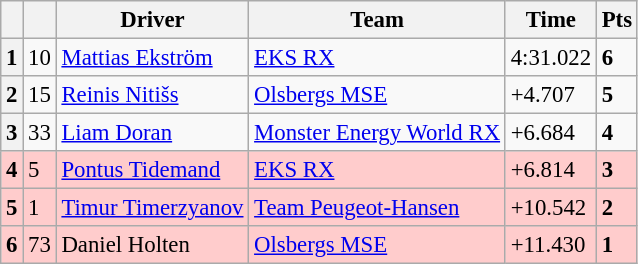<table class=wikitable style="font-size:95%">
<tr>
<th></th>
<th></th>
<th>Driver</th>
<th>Team</th>
<th>Time</th>
<th>Pts</th>
</tr>
<tr>
<th>1</th>
<td>10</td>
<td> <a href='#'>Mattias Ekström</a></td>
<td><a href='#'>EKS RX</a></td>
<td>4:31.022</td>
<td><strong>6</strong></td>
</tr>
<tr>
<th>2</th>
<td>15</td>
<td> <a href='#'>Reinis Nitišs</a></td>
<td><a href='#'>Olsbergs MSE</a></td>
<td>+4.707</td>
<td><strong>5</strong></td>
</tr>
<tr>
<th>3</th>
<td>33</td>
<td> <a href='#'>Liam Doran</a></td>
<td><a href='#'>Monster Energy World RX</a></td>
<td>+6.684</td>
<td><strong>4</strong></td>
</tr>
<tr>
<th style="background:#ffcccc;">4</th>
<td style="background:#ffcccc;">5</td>
<td style="background:#ffcccc;"> <a href='#'>Pontus Tidemand</a></td>
<td style="background:#ffcccc;"><a href='#'>EKS RX</a></td>
<td style="background:#ffcccc;">+6.814</td>
<td style="background:#ffcccc;"><strong>3</strong></td>
</tr>
<tr>
<th style="background:#ffcccc;">5</th>
<td style="background:#ffcccc;">1</td>
<td style="background:#ffcccc;"> <a href='#'>Timur Timerzyanov</a></td>
<td style="background:#ffcccc;"><a href='#'>Team Peugeot-Hansen</a></td>
<td style="background:#ffcccc;">+10.542</td>
<td style="background:#ffcccc;"><strong>2</strong></td>
</tr>
<tr>
<th style="background:#ffcccc;">6</th>
<td style="background:#ffcccc;">73</td>
<td style="background:#ffcccc;"> Daniel Holten</td>
<td style="background:#ffcccc;"><a href='#'>Olsbergs MSE</a></td>
<td style="background:#ffcccc;">+11.430</td>
<td style="background:#ffcccc;"><strong>1</strong></td>
</tr>
</table>
